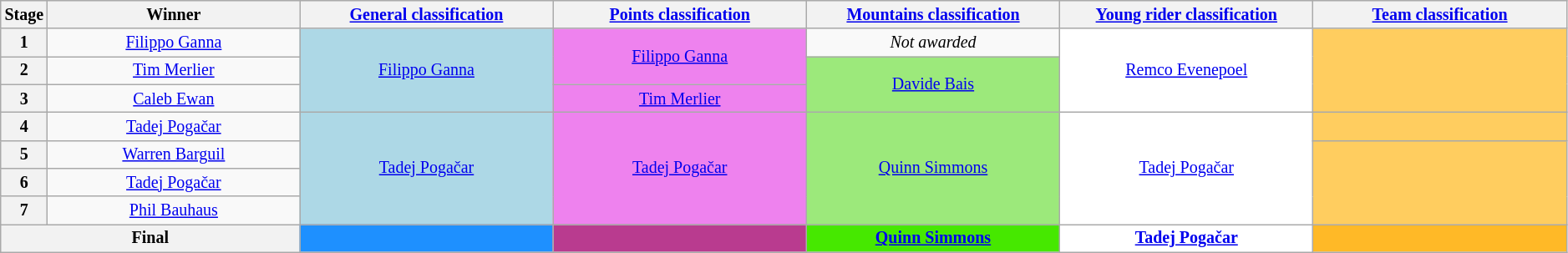<table class="wikitable" style="text-align: center; font-size:smaller;">
<tr style="background:#efefef;">
<th width="1%">Stage</th>
<th width="16.5%">Winner</th>
<th width="16.5%"><a href='#'>General classification</a><br></th>
<th width="16.5%"><a href='#'>Points classification</a><br></th>
<th width="16.5%"><a href='#'>Mountains classification</a><br></th>
<th width="16.5%"><a href='#'>Young rider classification</a><br></th>
<th width="16.5%"><a href='#'>Team classification</a></th>
</tr>
<tr>
<th>1</th>
<td><a href='#'>Filippo Ganna</a></td>
<td style="background:#ADD8E6;" rowspan="3"><a href='#'>Filippo Ganna</a></td>
<td style="background:violet;" rowspan="2"><a href='#'>Filippo Ganna</a></td>
<td><em>Not awarded</em></td>
<td style="background:white;" rowspan="3"><a href='#'>Remco Evenepoel</a></td>
<td style="background:#FFCD5F;" rowspan="3"></td>
</tr>
<tr>
<th>2</th>
<td><a href='#'>Tim Merlier</a></td>
<td style="background:#9CE97B;" rowspan="2"><a href='#'>Davide Bais</a></td>
</tr>
<tr>
<th>3</th>
<td><a href='#'>Caleb Ewan</a></td>
<td style="background:violet;"><a href='#'>Tim Merlier</a></td>
</tr>
<tr>
<th>4</th>
<td><a href='#'>Tadej Pogačar</a></td>
<td style="background:#ADD8E6;" rowspan="4"><a href='#'>Tadej Pogačar</a></td>
<td style="background:violet;" rowspan="4"><a href='#'>Tadej Pogačar</a></td>
<td style="background:#9CE97B;" rowspan="4"><a href='#'>Quinn Simmons</a></td>
<td style="background:white;" rowspan="4"><a href='#'>Tadej Pogačar</a></td>
<td style="background:#FFCD5F;"></td>
</tr>
<tr>
<th>5</th>
<td><a href='#'>Warren Barguil</a></td>
<td style="background:#FFCD5F;" rowspan="3"></td>
</tr>
<tr>
<th>6</th>
<td><a href='#'>Tadej Pogačar</a></td>
</tr>
<tr>
<th>7</th>
<td><a href='#'>Phil Bauhaus</a></td>
</tr>
<tr>
<th colspan="2">Final</th>
<th style="background:dodgerblue;"></th>
<th style="background:#B93B8F;"></th>
<th style="background:#46E800;"><a href='#'>Quinn Simmons</a></th>
<th style="background:white;"><a href='#'>Tadej Pogačar</a></th>
<th style="background:#FFB927;"></th>
</tr>
</table>
